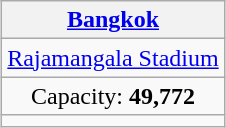<table class="wikitable" style="text-align:center;margin:1em auto;">
<tr>
<th colspan="1"><a href='#'>Bangkok</a></th>
</tr>
<tr>
<td><a href='#'>Rajamangala Stadium</a></td>
</tr>
<tr>
<td>Capacity: <strong>49,772</strong></td>
</tr>
<tr>
<td></td>
</tr>
</table>
